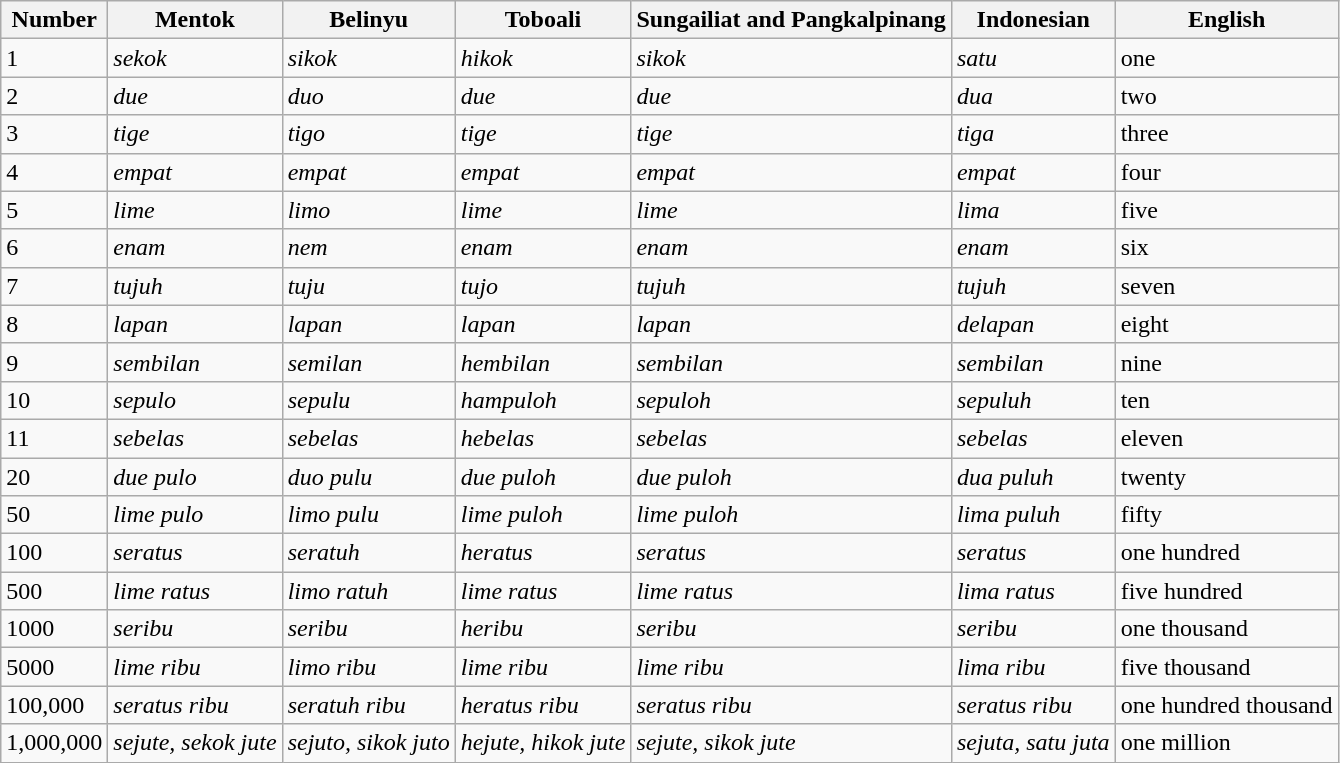<table class="wikitable">
<tr>
<th>Number</th>
<th>Mentok</th>
<th>Belinyu</th>
<th>Toboali</th>
<th>Sungailiat and Pangkalpinang</th>
<th>Indonesian</th>
<th>English</th>
</tr>
<tr>
<td>1</td>
<td><em>sekok</em></td>
<td><em>sikok</em></td>
<td><em>hikok</em></td>
<td><em>sikok</em></td>
<td><em>satu</em></td>
<td>one</td>
</tr>
<tr>
<td>2</td>
<td><em>due</em></td>
<td><em>duo</em></td>
<td><em>due</em></td>
<td><em>due</em></td>
<td><em>dua</em></td>
<td>two</td>
</tr>
<tr>
<td>3</td>
<td><em>tige</em></td>
<td><em>tigo</em></td>
<td><em>tige</em></td>
<td><em>tige</em></td>
<td><em>tiga</em></td>
<td>three</td>
</tr>
<tr>
<td>4</td>
<td><em>empat</em></td>
<td><em>empat</em></td>
<td><em>empat</em></td>
<td><em>empat</em></td>
<td><em>empat</em></td>
<td>four</td>
</tr>
<tr>
<td>5</td>
<td><em>lime</em></td>
<td><em>limo</em></td>
<td><em>lime</em></td>
<td><em>lime</em></td>
<td><em>lima</em></td>
<td>five</td>
</tr>
<tr>
<td>6</td>
<td><em>enam</em></td>
<td><em>nem</em></td>
<td><em>enam</em></td>
<td><em>enam</em></td>
<td><em>enam</em></td>
<td>six</td>
</tr>
<tr>
<td>7</td>
<td><em>tujuh</em></td>
<td><em>tuju</em></td>
<td><em>tujo</em></td>
<td><em>tujuh</em></td>
<td><em>tujuh</em></td>
<td>seven</td>
</tr>
<tr>
<td>8</td>
<td><em>lapan</em></td>
<td><em>lapan</em></td>
<td><em>lapan</em></td>
<td><em>lapan</em></td>
<td><em>delapan</em></td>
<td>eight</td>
</tr>
<tr>
<td>9</td>
<td><em>sembilan</em></td>
<td><em>semilan</em></td>
<td><em>hembilan</em></td>
<td><em>sembilan</em></td>
<td><em>sembilan</em></td>
<td>nine</td>
</tr>
<tr>
<td>10</td>
<td><em>sepulo</em></td>
<td><em>sepulu</em></td>
<td><em>hampuloh</em></td>
<td><em>sepuloh</em></td>
<td><em>sepuluh</em></td>
<td>ten</td>
</tr>
<tr>
<td>11</td>
<td><em>sebelas</em></td>
<td><em>sebelas</em></td>
<td><em>hebelas</em></td>
<td><em>sebelas</em></td>
<td><em>sebelas</em></td>
<td>eleven</td>
</tr>
<tr>
<td>20</td>
<td><em>due pulo</em></td>
<td><em>duo pulu</em></td>
<td><em>due puloh</em></td>
<td><em>due puloh</em></td>
<td><em>dua puluh</em></td>
<td>twenty</td>
</tr>
<tr>
<td>50</td>
<td><em>lime pulo</em></td>
<td><em>limo pulu</em></td>
<td><em>lime puloh</em></td>
<td><em>lime puloh</em></td>
<td><em>lima puluh</em></td>
<td>fifty</td>
</tr>
<tr>
<td>100</td>
<td><em>seratus</em></td>
<td><em>seratuh</em></td>
<td><em>heratus</em></td>
<td><em>seratus</em></td>
<td><em>seratus</em></td>
<td>one hundred</td>
</tr>
<tr>
<td>500</td>
<td><em>lime ratus</em></td>
<td><em>limo ratuh</em></td>
<td><em>lime ratus</em></td>
<td><em>lime ratus</em></td>
<td><em>lima ratus</em></td>
<td>five hundred</td>
</tr>
<tr>
<td>1000</td>
<td><em>seribu</em></td>
<td><em>seribu</em></td>
<td><em>heribu</em></td>
<td><em>seribu</em></td>
<td><em>seribu</em></td>
<td>one thousand</td>
</tr>
<tr>
<td>5000</td>
<td><em>lime ribu</em></td>
<td><em>limo ribu</em></td>
<td><em>lime ribu</em></td>
<td><em>lime ribu</em></td>
<td><em>lima ribu</em></td>
<td>five thousand</td>
</tr>
<tr>
<td>100,000</td>
<td><em>seratus ribu</em></td>
<td><em>seratuh ribu</em></td>
<td><em>heratus ribu</em></td>
<td><em>seratus ribu</em></td>
<td><em>seratus ribu</em></td>
<td>one hundred thousand</td>
</tr>
<tr>
<td>1,000,000</td>
<td><em>sejute, sekok jute</em></td>
<td><em>sejuto, sikok juto</em></td>
<td><em>hejute, hikok jute</em></td>
<td><em>sejute, sikok jute</em></td>
<td><em>sejuta, satu juta</em></td>
<td>one million</td>
</tr>
</table>
